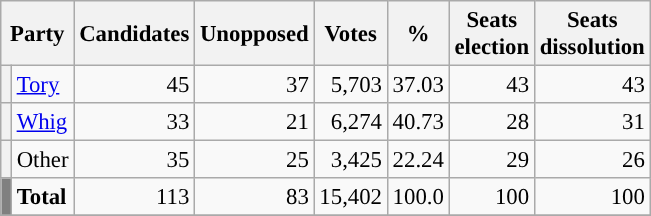<table class="wikitable" style="font-size: 95%;">
<tr>
<th colspan=2>Party</th>
<th>Candidates</th>
<th>Unopposed</th>
<th>Votes</th>
<th>%</th>
<th>Seats<br>election</th>
<th>Seats<br>dissolution</th>
</tr>
<tr>
<th style="background-color: "></th>
<td><a href='#'>Tory</a></td>
<td align="right">45</td>
<td align="right">37</td>
<td align="right">5,703</td>
<td align="right">37.03</td>
<td align="right">43</td>
<td align="right">43</td>
</tr>
<tr>
<th style="background-color: "></th>
<td><a href='#'>Whig</a></td>
<td align="right">33</td>
<td align="right">21</td>
<td align="right">6,274</td>
<td align="right">40.73</td>
<td align="right">28</td>
<td align="right">31</td>
</tr>
<tr>
<th style="background-color: "></th>
<td>Other</td>
<td align="right">35</td>
<td align="right">25</td>
<td align="right">3,425</td>
<td align="right">22.24</td>
<td align="right">29</td>
<td align="right">26</td>
</tr>
<tr>
<th style="background-color: grey"></th>
<td><strong>Total</strong></td>
<td align="right">113</td>
<td align="right">83</td>
<td align="right">15,402</td>
<td align="right">100.0</td>
<td align="right">100</td>
<td align="right">100</td>
</tr>
<tr>
</tr>
</table>
